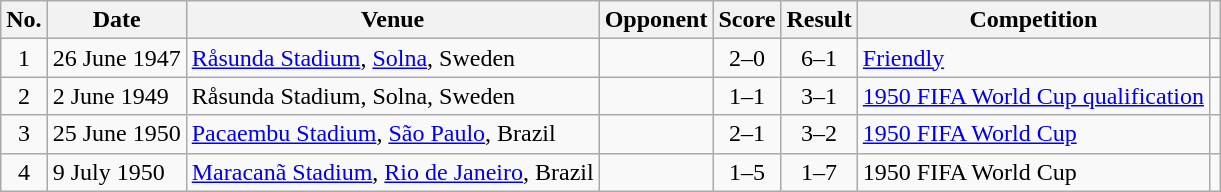<table class="wikitable sortable">
<tr>
<th scope="col">No.</th>
<th scope="col">Date</th>
<th scope="col">Venue</th>
<th scope="col">Opponent</th>
<th scope="col">Score</th>
<th scope="col">Result</th>
<th scope="col">Competition</th>
<th scope="col" class="unsortable"></th>
</tr>
<tr>
<td align="center">1</td>
<td>26 June 1947</td>
<td><a href='#'>Råsunda Stadium</a>, <a href='#'>Solna</a>, Sweden</td>
<td></td>
<td align="center">2–0</td>
<td align="center">6–1</td>
<td><a href='#'>Friendly</a></td>
<td></td>
</tr>
<tr>
<td align="center">2</td>
<td>2 June 1949</td>
<td>Råsunda Stadium, Solna, Sweden</td>
<td></td>
<td align="center">1–1</td>
<td align="center">3–1</td>
<td><a href='#'>1950 FIFA World Cup qualification</a></td>
<td></td>
</tr>
<tr>
<td align="center">3</td>
<td>25 June 1950</td>
<td><a href='#'>Pacaembu Stadium</a>, <a href='#'>São Paulo</a>, Brazil</td>
<td></td>
<td align="center">2–1</td>
<td align="center">3–2</td>
<td><a href='#'>1950 FIFA World Cup</a></td>
<td></td>
</tr>
<tr>
<td align="center">4</td>
<td>9 July 1950</td>
<td><a href='#'>Maracanã Stadium</a>, <a href='#'>Rio de Janeiro</a>, Brazil</td>
<td></td>
<td align="center">1–5</td>
<td align="center">1–7</td>
<td>1950 FIFA World Cup</td>
<td></td>
</tr>
</table>
